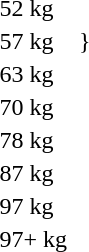<table>
<tr>
<td>52 kg</td>
<td></td>
<td></td>
<td></td>
</tr>
<tr>
<td>57 kg</td>
<td></td>
<td>}</td>
<td></td>
</tr>
<tr>
<td>63 kg</td>
<td></td>
<td></td>
<td></td>
</tr>
<tr>
<td>70 kg</td>
<td></td>
<td></td>
<td></td>
</tr>
<tr>
<td>78 kg</td>
<td></td>
<td></td>
<td></td>
</tr>
<tr>
<td>87 kg</td>
<td></td>
<td></td>
<td></td>
</tr>
<tr>
<td>97 kg</td>
<td></td>
<td></td>
<td></td>
</tr>
<tr>
<td>97+ kg</td>
<td></td>
<td></td>
<td></td>
</tr>
</table>
